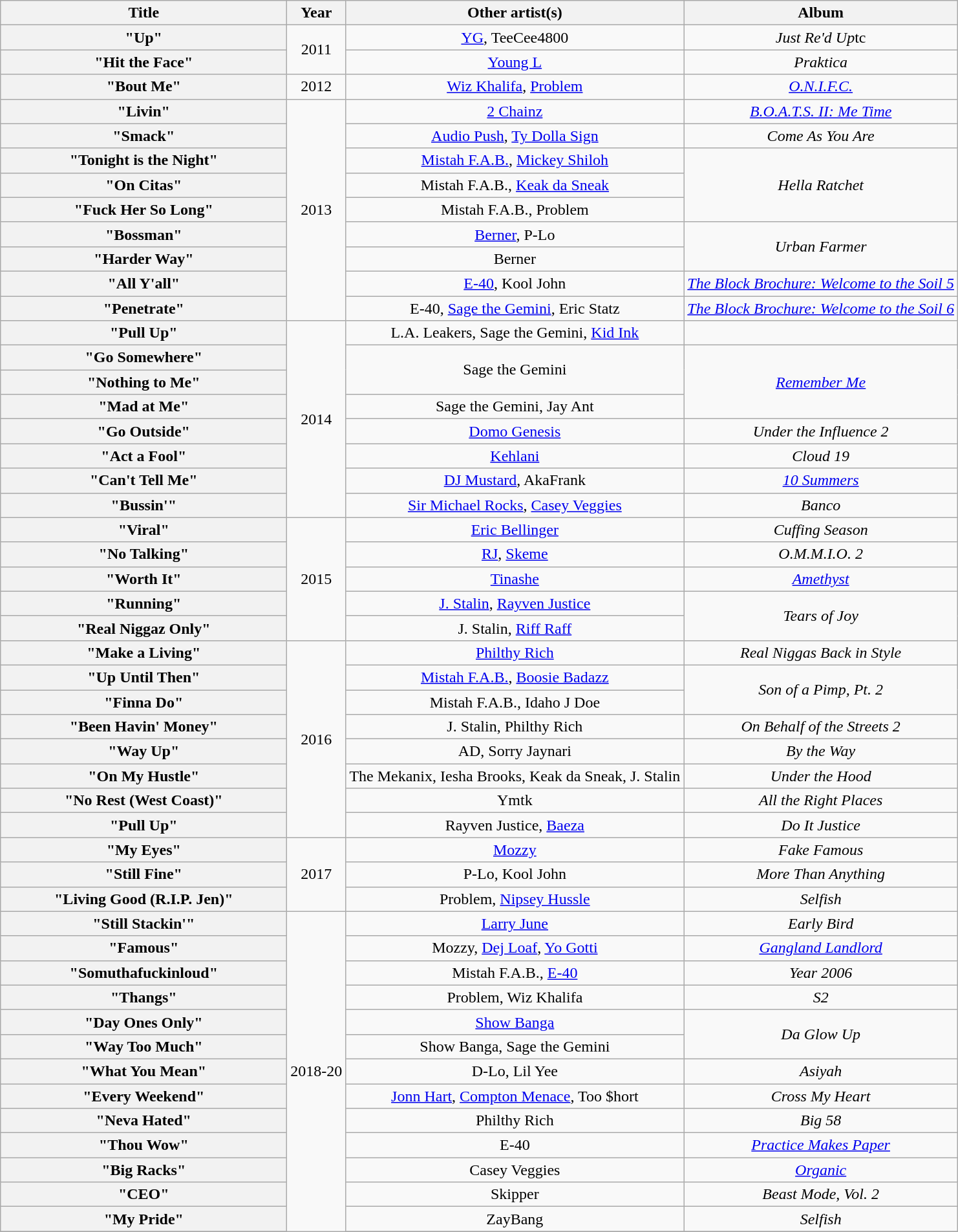<table class="wikitable plainrowheaders" style="text-align:center;">
<tr>
<th scope="col" style="width:18em;">Title</th>
<th scope="col">Year</th>
<th scope="col">Other artist(s)</th>
<th scope="col">Album</th>
</tr>
<tr>
<th scope="row">"Up"</th>
<td rowspan="2">2011</td>
<td><a href='#'>YG</a>, TeeCee4800</td>
<td><em>Just Re'd Up</em>tc</td>
</tr>
<tr>
<th scope="row">"Hit the Face"</th>
<td><a href='#'>Young L</a></td>
<td><em>Praktica</em></td>
</tr>
<tr>
<th scope="row">"Bout Me"</th>
<td>2012</td>
<td><a href='#'>Wiz Khalifa</a>, <a href='#'>Problem</a></td>
<td><em><a href='#'>O.N.I.F.C.</a></em></td>
</tr>
<tr>
<th scope="row">"Livin"</th>
<td rowspan="9">2013</td>
<td><a href='#'>2 Chainz</a></td>
<td><em><a href='#'>B.O.A.T.S. II: Me Time</a></em></td>
</tr>
<tr>
<th scope="row">"Smack"</th>
<td><a href='#'>Audio Push</a>, <a href='#'>Ty Dolla Sign</a></td>
<td><em>Come As You Are</em></td>
</tr>
<tr>
<th scope="row">"Tonight is the Night"</th>
<td><a href='#'>Mistah F.A.B.</a>, <a href='#'>Mickey Shiloh</a></td>
<td rowspan="3"><em>Hella Ratchet</em></td>
</tr>
<tr>
<th scope="row">"On Citas"</th>
<td>Mistah F.A.B., <a href='#'>Keak da Sneak</a></td>
</tr>
<tr>
<th scope="row">"Fuck Her So Long"</th>
<td>Mistah F.A.B., Problem</td>
</tr>
<tr>
<th scope="row">"Bossman"</th>
<td><a href='#'>Berner</a>, P-Lo</td>
<td rowspan="2"><em>Urban Farmer</em></td>
</tr>
<tr>
<th scope="row">"Harder Way"</th>
<td>Berner</td>
</tr>
<tr>
<th scope="row">"All Y'all"</th>
<td><a href='#'>E-40</a>, Kool John</td>
<td><em><a href='#'>The Block Brochure: Welcome to the Soil 5</a></em></td>
</tr>
<tr>
<th scope="row">"Penetrate"</th>
<td>E-40, <a href='#'>Sage the Gemini</a>, Eric Statz</td>
<td><em><a href='#'>The Block Brochure: Welcome to the Soil 6</a></em></td>
</tr>
<tr>
<th scope="row">"Pull Up"</th>
<td rowspan="8">2014</td>
<td>L.A. Leakers, Sage the Gemini, <a href='#'>Kid Ink</a></td>
<td></td>
</tr>
<tr>
<th scope="row">"Go Somewhere"</th>
<td rowspan="2">Sage the Gemini</td>
<td rowspan="3"><em><a href='#'>Remember Me</a></em></td>
</tr>
<tr>
<th scope="row">"Nothing to Me"</th>
</tr>
<tr>
<th scope="row">"Mad at Me"</th>
<td>Sage the Gemini, Jay Ant</td>
</tr>
<tr>
<th scope="row">"Go Outside"</th>
<td><a href='#'>Domo Genesis</a></td>
<td><em>Under the Influence 2</em></td>
</tr>
<tr>
<th scope="row">"Act a Fool"</th>
<td><a href='#'>Kehlani</a></td>
<td><em>Cloud 19</em></td>
</tr>
<tr>
<th scope="row">"Can't Tell Me"</th>
<td><a href='#'>DJ Mustard</a>, AkaFrank</td>
<td><em><a href='#'>10 Summers</a></em></td>
</tr>
<tr>
<th scope="row">"Bussin'"</th>
<td><a href='#'>Sir Michael Rocks</a>, <a href='#'>Casey Veggies</a></td>
<td><em>Banco</em></td>
</tr>
<tr>
<th scope="row">"Viral"</th>
<td rowspan="5">2015</td>
<td><a href='#'>Eric Bellinger</a></td>
<td><em>Cuffing Season</em></td>
</tr>
<tr>
<th scope="row">"No Talking"</th>
<td><a href='#'>RJ</a>, <a href='#'>Skeme</a></td>
<td><em>O.M.M.I.O. 2</em></td>
</tr>
<tr>
<th scope="row">"Worth It"</th>
<td><a href='#'>Tinashe</a></td>
<td><em><a href='#'>Amethyst</a></em></td>
</tr>
<tr>
<th scope="row">"Running"</th>
<td><a href='#'>J. Stalin</a>, <a href='#'>Rayven Justice</a></td>
<td rowspan="2"><em>Tears of Joy</em></td>
</tr>
<tr>
<th scope="row">"Real Niggaz Only"</th>
<td>J. Stalin, <a href='#'>Riff Raff</a></td>
</tr>
<tr>
<th scope="row">"Make a Living"</th>
<td rowspan="8">2016</td>
<td><a href='#'>Philthy Rich</a></td>
<td><em>Real Niggas Back in Style</em></td>
</tr>
<tr>
<th scope="row">"Up Until Then"</th>
<td><a href='#'>Mistah F.A.B.</a>, <a href='#'>Boosie Badazz</a></td>
<td rowspan="2"><em>Son of a Pimp, Pt. 2</em></td>
</tr>
<tr>
<th scope="row">"Finna Do"</th>
<td>Mistah F.A.B., Idaho J Doe</td>
</tr>
<tr>
<th scope="row">"Been Havin' Money"</th>
<td>J. Stalin, Philthy Rich</td>
<td><em>On Behalf of the Streets 2</em></td>
</tr>
<tr>
<th scope="row">"Way Up"</th>
<td>AD, Sorry Jaynari</td>
<td><em>By the Way</em></td>
</tr>
<tr>
<th scope="row">"On My Hustle"</th>
<td>The Mekanix, Iesha Brooks, Keak da Sneak, J. Stalin</td>
<td><em>Under the Hood</em></td>
</tr>
<tr>
<th scope="row">"No Rest (West Coast)"</th>
<td>Ymtk</td>
<td><em>All the Right Places</em></td>
</tr>
<tr>
<th scope="row">"Pull Up"</th>
<td>Rayven Justice, <a href='#'>Baeza</a></td>
<td><em>Do It Justice</em></td>
</tr>
<tr>
<th scope="row">"My Eyes"</th>
<td rowspan="3">2017</td>
<td><a href='#'>Mozzy</a></td>
<td><em>Fake Famous</em></td>
</tr>
<tr>
<th scope="row">"Still Fine"</th>
<td>P-Lo, Kool John</td>
<td><em>More Than Anything</em></td>
</tr>
<tr>
<th scope="row">"Living Good (R.I.P. Jen)"</th>
<td>Problem, <a href='#'>Nipsey Hussle</a></td>
<td><em>Selfish</em></td>
</tr>
<tr>
<th scope="row">"Still Stackin'"</th>
<td rowspan="14">2018-20</td>
<td><a href='#'>Larry June</a></td>
<td><em>Early Bird</em></td>
</tr>
<tr>
<th scope="row">"Famous"</th>
<td>Mozzy, <a href='#'>Dej Loaf</a>, <a href='#'>Yo Gotti</a></td>
<td><em><a href='#'>Gangland Landlord</a></em></td>
</tr>
<tr>
<th scope="row">"Somuthafuckinloud"</th>
<td>Mistah F.A.B., <a href='#'>E-40</a></td>
<td><em>Year 2006</em></td>
</tr>
<tr>
<th scope="row">"Thangs"</th>
<td>Problem, Wiz Khalifa</td>
<td><em>S2</em></td>
</tr>
<tr>
<th scope="row">"Day Ones Only"</th>
<td><a href='#'>Show Banga</a></td>
<td rowspan="2"><em>Da Glow Up</em></td>
</tr>
<tr>
<th scope="row">"Way Too Much"</th>
<td>Show Banga, Sage the Gemini</td>
</tr>
<tr>
<th scope="row">"What You Mean"</th>
<td>D-Lo, Lil Yee</td>
<td><em>Asiyah</em></td>
</tr>
<tr>
<th scope="row">"Every Weekend"</th>
<td><a href='#'>Jonn Hart</a>, <a href='#'>Compton Menace</a>, Too $hort</td>
<td><em>Cross My Heart</em></td>
</tr>
<tr>
<th scope="row">"Neva Hated"</th>
<td>Philthy Rich</td>
<td><em>Big 58</em></td>
</tr>
<tr>
<th scope="row">"Thou Wow"</th>
<td>E-40</td>
<td><em><a href='#'>Practice Makes Paper</a></em></td>
</tr>
<tr>
<th scope="row">"Big Racks"</th>
<td>Casey Veggies</td>
<td><em><a href='#'>Organic</a></em></td>
</tr>
<tr>
<th scope="row">"CEO"</th>
<td>Skipper</td>
<td><em>Beast Mode, Vol. 2</em></td>
</tr>
<tr>
<th scope="row">"My Pride"</th>
<td>ZayBang</td>
<td><em>Selfish</em></td>
</tr>
<tr>
</tr>
</table>
